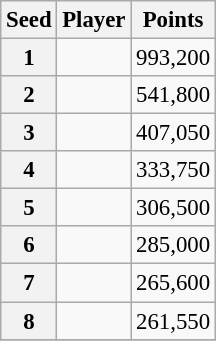<table class="wikitable sortable" style="font-size: 95%">
<tr>
<th>Seed</th>
<th>Player</th>
<th>Points</th>
</tr>
<tr>
<th align=center>1</th>
<td data-sort-value="Trump"></td>
<td align=right>993,200</td>
</tr>
<tr>
<th align=center>2</th>
<td data-sort-value="Wilson"></td>
<td align=right>541,800</td>
</tr>
<tr>
<th align=center>3</th>
<td data-sort-value="Robertson"></td>
<td align=right>407,050</td>
</tr>
<tr>
<th align=center>4</th>
<td data-sort-value="Higgins"></td>
<td align=right>333,750</td>
</tr>
<tr>
<th align=center>5</th>
<td data-sort-value="Xiao"></td>
<td align=right>306,500</td>
</tr>
<tr>
<th align=center>6</th>
<td data-sort-value="Selby"></td>
<td align=right>285,000</td>
</tr>
<tr>
<th align=center>7</th>
<td data-sort-value="Williams"></td>
<td align=right>265,600</td>
</tr>
<tr>
<th align=center>8</th>
<td data-sort-value="Hawkins"></td>
<td align=right>261,550</td>
</tr>
<tr>
</tr>
</table>
